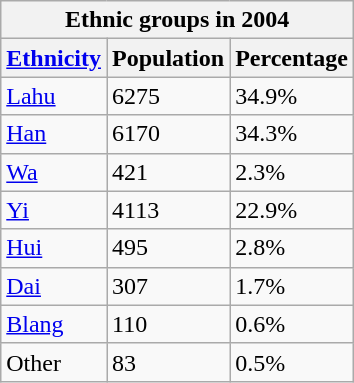<table class="wikitable">
<tr>
<th style="text-align:center;" colspan="3">Ethnic groups in 2004</th>
</tr>
<tr>
<th><a href='#'>Ethnicity</a></th>
<th>Population</th>
<th>Percentage</th>
</tr>
<tr>
<td><a href='#'>Lahu</a></td>
<td>6275</td>
<td>34.9%</td>
</tr>
<tr>
<td><a href='#'>Han</a></td>
<td>6170</td>
<td>34.3%</td>
</tr>
<tr>
<td><a href='#'>Wa</a></td>
<td>421</td>
<td>2.3%</td>
</tr>
<tr>
<td><a href='#'>Yi</a></td>
<td>4113</td>
<td>22.9%</td>
</tr>
<tr>
<td><a href='#'>Hui</a></td>
<td>495</td>
<td>2.8%</td>
</tr>
<tr>
<td><a href='#'>Dai</a></td>
<td>307</td>
<td>1.7%</td>
</tr>
<tr>
<td><a href='#'>Blang</a></td>
<td>110</td>
<td>0.6%</td>
</tr>
<tr>
<td>Other</td>
<td>83</td>
<td>0.5%</td>
</tr>
</table>
